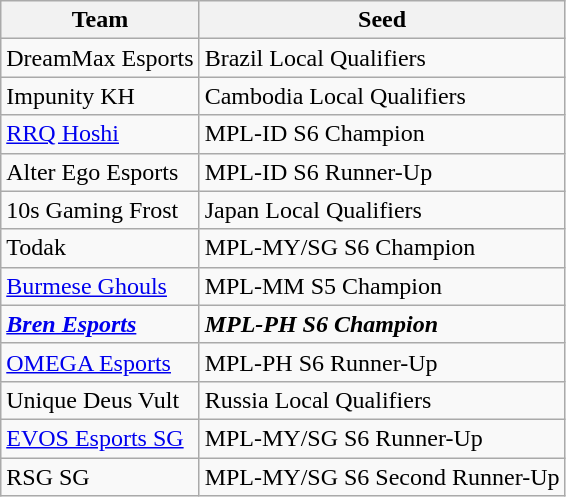<table class="wikitable">
<tr>
<th>Team</th>
<th>Seed</th>
</tr>
<tr>
<td> DreamMax Esports</td>
<td>Brazil Local Qualifiers</td>
</tr>
<tr>
<td> Impunity KH</td>
<td>Cambodia Local Qualifiers</td>
</tr>
<tr>
<td> <a href='#'>RRQ Hoshi</a></td>
<td>MPL-ID S6 Champion</td>
</tr>
<tr>
<td> Alter Ego Esports</td>
<td>MPL-ID S6 Runner-Up</td>
</tr>
<tr>
<td> 10s Gaming Frost</td>
<td>Japan Local Qualifiers</td>
</tr>
<tr>
<td> Todak</td>
<td>MPL-MY/SG S6 Champion</td>
</tr>
<tr>
<td> <a href='#'>Burmese Ghouls</a></td>
<td>MPL-MM S5 Champion</td>
</tr>
<tr>
<td><strong><em> <a href='#'>Bren Esports</a></em></strong></td>
<td><strong><em>MPL-PH S6 Champion</em></strong></td>
</tr>
<tr>
<td> <a href='#'>OMEGA Esports</a></td>
<td>MPL-PH S6 Runner-Up</td>
</tr>
<tr>
<td> Unique Deus Vult</td>
<td>Russia Local Qualifiers</td>
</tr>
<tr>
<td> <a href='#'>EVOS Esports SG</a></td>
<td>MPL-MY/SG S6 Runner-Up</td>
</tr>
<tr>
<td> RSG SG</td>
<td>MPL-MY/SG S6 Second Runner-Up</td>
</tr>
</table>
